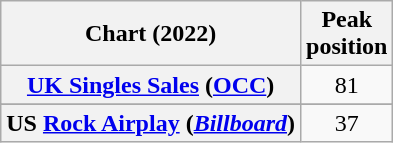<table class="wikitable sortable plainrowheaders" style="text-align:center">
<tr>
<th scope="col">Chart (2022)</th>
<th scope="col">Peak<br>position</th>
</tr>
<tr>
<th scope="row"><a href='#'>UK Singles Sales</a> (<a href='#'>OCC</a>)</th>
<td>81</td>
</tr>
<tr>
</tr>
<tr>
</tr>
<tr>
<th scope="row">US <a href='#'>Rock Airplay</a> (<em><a href='#'>Billboard</a></em>)</th>
<td>37</td>
</tr>
</table>
